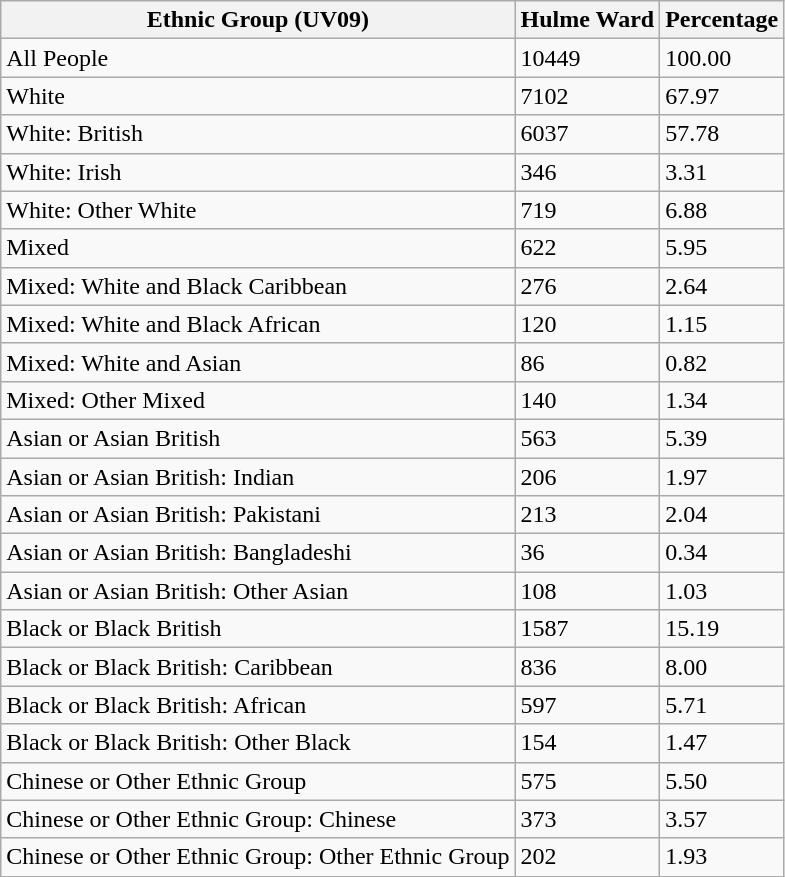<table class="wikitable">
<tr>
<th>Ethnic Group (UV09)</th>
<th>Hulme Ward</th>
<th>Percentage</th>
</tr>
<tr>
<td>All People</td>
<td>10449</td>
<td>100.00</td>
</tr>
<tr>
<td>White</td>
<td>7102</td>
<td>67.97</td>
</tr>
<tr>
<td>White: British</td>
<td>6037</td>
<td>57.78</td>
</tr>
<tr>
<td>White: Irish</td>
<td>346</td>
<td>3.31</td>
</tr>
<tr>
<td>White: Other White</td>
<td>719</td>
<td>6.88</td>
</tr>
<tr>
<td>Mixed</td>
<td>622</td>
<td>5.95</td>
</tr>
<tr>
<td>Mixed: White and Black Caribbean</td>
<td>276</td>
<td>2.64</td>
</tr>
<tr>
<td>Mixed: White and Black African</td>
<td>120</td>
<td>1.15</td>
</tr>
<tr>
<td>Mixed: White and Asian</td>
<td>86</td>
<td>0.82</td>
</tr>
<tr>
<td>Mixed: Other Mixed</td>
<td>140</td>
<td>1.34</td>
</tr>
<tr>
<td>Asian or Asian British</td>
<td>563</td>
<td>5.39</td>
</tr>
<tr>
<td>Asian or Asian British: Indian</td>
<td>206</td>
<td>1.97</td>
</tr>
<tr>
<td>Asian or Asian British: Pakistani</td>
<td>213</td>
<td>2.04</td>
</tr>
<tr>
<td>Asian or Asian British: Bangladeshi</td>
<td>36</td>
<td>0.34</td>
</tr>
<tr>
<td>Asian or Asian British: Other Asian</td>
<td>108</td>
<td>1.03</td>
</tr>
<tr>
<td>Black or Black British</td>
<td>1587</td>
<td>15.19</td>
</tr>
<tr>
<td>Black or Black British: Caribbean</td>
<td>836</td>
<td>8.00</td>
</tr>
<tr>
<td>Black or Black British: African</td>
<td>597</td>
<td>5.71</td>
</tr>
<tr>
<td>Black or Black British: Other Black</td>
<td>154</td>
<td>1.47</td>
</tr>
<tr>
<td>Chinese or Other Ethnic Group</td>
<td>575</td>
<td>5.50</td>
</tr>
<tr>
<td>Chinese or Other Ethnic Group: Chinese</td>
<td>373</td>
<td>3.57</td>
</tr>
<tr>
<td>Chinese or Other Ethnic Group: Other Ethnic Group</td>
<td>202</td>
<td>1.93</td>
</tr>
</table>
